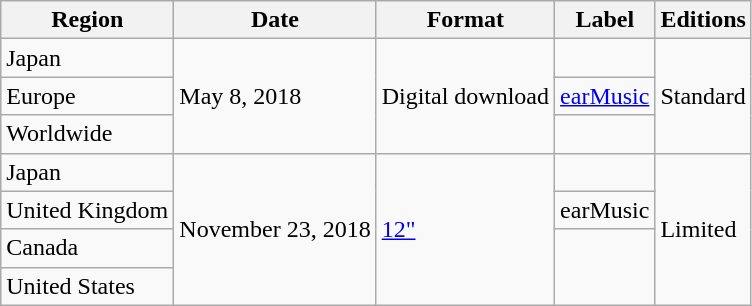<table class="wikitable plainrowheaders">
<tr>
<th scope="col">Region</th>
<th scope="col">Date</th>
<th scope="col">Format</th>
<th scope="col">Label</th>
<th scope="col">Editions</th>
</tr>
<tr>
<td scope="row">Japan</td>
<td rowspan="3">May 8, 2018</td>
<td rowspan="3">Digital download</td>
<td></td>
<td rowspan="3">Standard</td>
</tr>
<tr>
<td scope="row">Europe</td>
<td><a href='#'>earMusic</a></td>
</tr>
<tr>
<td scope="row">Worldwide</td>
<td></td>
</tr>
<tr>
<td scope="row">Japan</td>
<td rowspan="4">November 23, 2018</td>
<td rowspan="4"><a href='#'>12"</a></td>
<td></td>
<td rowspan="4">Limited</td>
</tr>
<tr>
<td scope="row">United Kingdom</td>
<td>earMusic</td>
</tr>
<tr>
<td scope="row">Canada</td>
<td rowspan="2"></td>
</tr>
<tr>
<td scope="row">United States</td>
</tr>
</table>
